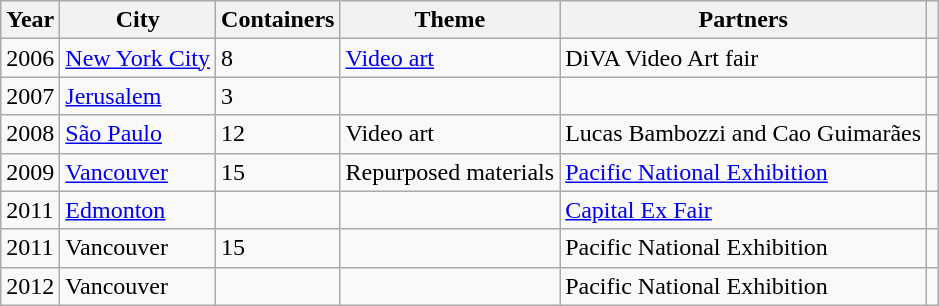<table class="wikitable">
<tr>
<th>Year</th>
<th>City</th>
<th>Containers</th>
<th>Theme</th>
<th>Partners</th>
<th></th>
</tr>
<tr>
<td>2006</td>
<td><a href='#'>New York City</a></td>
<td>8</td>
<td><a href='#'>Video art</a></td>
<td>DiVA Video Art fair</td>
<td></td>
</tr>
<tr>
<td>2007</td>
<td><a href='#'>Jerusalem</a></td>
<td>3</td>
<td></td>
<td></td>
<td></td>
</tr>
<tr>
<td>2008</td>
<td><a href='#'>São Paulo</a></td>
<td>12</td>
<td>Video art</td>
<td>Lucas Bambozzi and Cao Guimarães</td>
<td></td>
</tr>
<tr>
<td>2009</td>
<td><a href='#'>Vancouver</a></td>
<td>15</td>
<td>Repurposed materials</td>
<td><a href='#'>Pacific National Exhibition</a></td>
<td></td>
</tr>
<tr>
<td>2011</td>
<td><a href='#'>Edmonton</a></td>
<td></td>
<td></td>
<td><a href='#'>Capital Ex Fair</a></td>
<td></td>
</tr>
<tr>
<td>2011</td>
<td>Vancouver</td>
<td>15</td>
<td></td>
<td>Pacific National Exhibition</td>
<td></td>
</tr>
<tr>
<td>2012</td>
<td>Vancouver</td>
<td></td>
<td></td>
<td>Pacific National Exhibition</td>
<td></td>
</tr>
</table>
